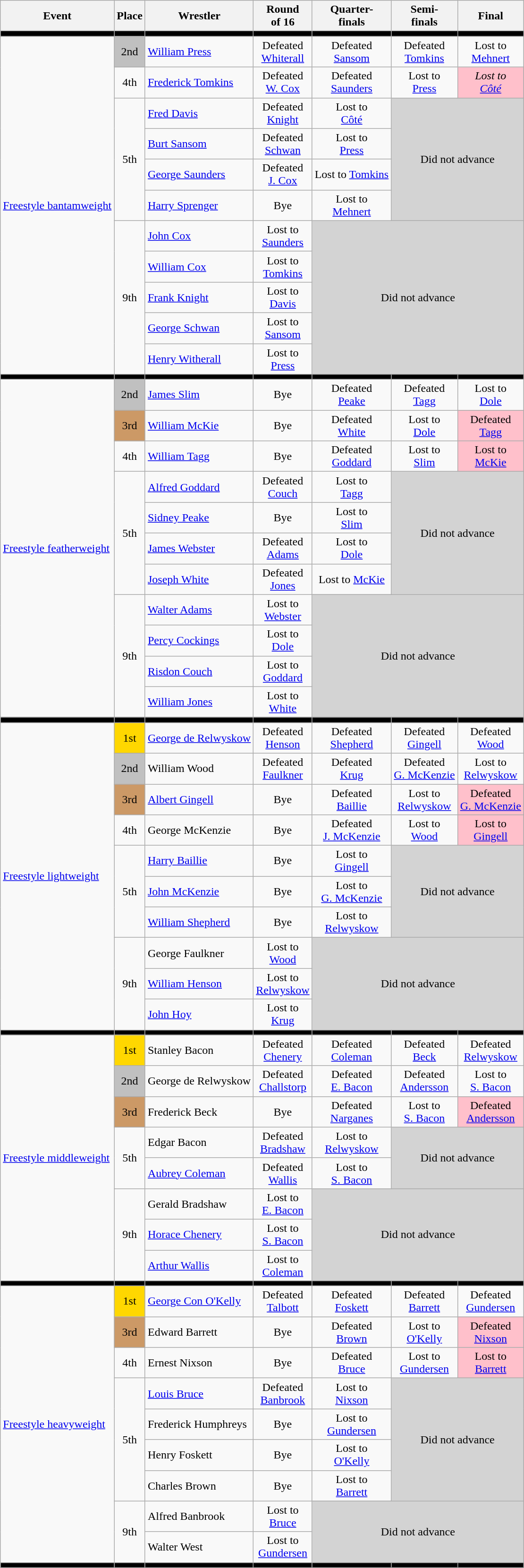<table class=wikitable>
<tr>
<th>Event</th>
<th>Place</th>
<th>Wrestler</th>
<th>Round <br> of 16</th>
<th>Quarter-<br>finals</th>
<th>Semi-<br>finals</th>
<th>Final</th>
</tr>
<tr bgcolor=black>
<td></td>
<td></td>
<td></td>
<td></td>
<td></td>
<td></td>
<td></td>
</tr>
<tr align=center>
<td rowspan=11 align=left><a href='#'>Freestyle bantamweight</a></td>
<td bgcolor=silver>2nd</td>
<td align=left><a href='#'>William Press</a></td>
<td>Defeated <br> <a href='#'>Whiterall</a></td>
<td>Defeated <br> <a href='#'>Sansom</a></td>
<td>Defeated <br> <a href='#'>Tomkins</a></td>
<td>Lost to <br> <a href='#'>Mehnert</a></td>
</tr>
<tr align=center>
<td>4th</td>
<td align=left><a href='#'>Frederick Tomkins</a></td>
<td>Defeated <br> <a href='#'>W. Cox</a></td>
<td>Defeated <br> <a href='#'>Saunders</a></td>
<td>Lost to <br> <a href='#'>Press</a></td>
<td bgcolor=pink><em>Lost to</em> <br> <em><a href='#'>Côté</a></em></td>
</tr>
<tr align=center>
<td rowspan=4>5th</td>
<td align=left><a href='#'>Fred Davis</a></td>
<td>Defeated <br> <a href='#'>Knight</a></td>
<td>Lost to <br> <a href='#'>Côté</a></td>
<td rowspan=4 colspan=2 bgcolor=lightgray>Did not advance</td>
</tr>
<tr align=center>
<td align=left><a href='#'>Burt Sansom</a></td>
<td>Defeated <br> <a href='#'>Schwan</a></td>
<td>Lost to <br> <a href='#'>Press</a></td>
</tr>
<tr align=center>
<td align=left><a href='#'>George Saunders</a></td>
<td>Defeated <br> <a href='#'>J. Cox</a></td>
<td>Lost to <a href='#'>Tomkins</a></td>
</tr>
<tr align=center>
<td align=left><a href='#'>Harry Sprenger</a></td>
<td>Bye</td>
<td>Lost to <br> <a href='#'>Mehnert</a></td>
</tr>
<tr align=center>
<td rowspan=5>9th</td>
<td align=left><a href='#'>John Cox</a></td>
<td>Lost to <br> <a href='#'>Saunders</a></td>
<td rowspan=5 colspan=3 bgcolor=lightgray>Did not advance</td>
</tr>
<tr align=center>
<td align=left><a href='#'>William Cox</a></td>
<td>Lost to <br> <a href='#'>Tomkins</a></td>
</tr>
<tr align=center>
<td align=left><a href='#'>Frank Knight</a></td>
<td>Lost to <br> <a href='#'>Davis</a></td>
</tr>
<tr align=center>
<td align=left><a href='#'>George Schwan</a></td>
<td>Lost to <br> <a href='#'>Sansom</a></td>
</tr>
<tr align=center>
<td align=left><a href='#'>Henry Witherall</a></td>
<td>Lost to <br> <a href='#'>Press</a></td>
</tr>
<tr bgcolor=black>
<td></td>
<td></td>
<td></td>
<td></td>
<td></td>
<td></td>
<td></td>
</tr>
<tr align=center>
<td rowspan=11 align=left><a href='#'>Freestyle featherweight</a></td>
<td bgcolor=silver>2nd</td>
<td align=left><a href='#'>James Slim</a></td>
<td>Bye</td>
<td>Defeated <br> <a href='#'>Peake</a></td>
<td>Defeated <br> <a href='#'>Tagg</a></td>
<td>Lost to <br> <a href='#'>Dole</a></td>
</tr>
<tr align=center>
<td bgcolor=cc9966>3rd</td>
<td align=left><a href='#'>William McKie</a></td>
<td>Bye</td>
<td>Defeated <br> <a href='#'>White</a></td>
<td>Lost to <br> <a href='#'>Dole</a></td>
<td bgcolor=pink>Defeated <br> <a href='#'>Tagg</a></td>
</tr>
<tr align=center>
<td>4th</td>
<td align=left><a href='#'>William Tagg</a></td>
<td>Bye</td>
<td>Defeated <br> <a href='#'>Goddard</a></td>
<td>Lost to <br> <a href='#'>Slim</a></td>
<td bgcolor=pink>Lost to <br> <a href='#'>McKie</a></td>
</tr>
<tr align=center>
<td rowspan=4>5th</td>
<td align=left><a href='#'>Alfred Goddard</a></td>
<td>Defeated <br><a href='#'>Couch</a></td>
<td>Lost to <br> <a href='#'>Tagg</a></td>
<td rowspan=4 colspan=2 bgcolor=lightgray>Did not advance</td>
</tr>
<tr align=center>
<td align=left><a href='#'>Sidney Peake</a></td>
<td>Bye</td>
<td>Lost to <br> <a href='#'>Slim</a></td>
</tr>
<tr align=center>
<td align=left><a href='#'>James Webster</a></td>
<td>Defeated <br> <a href='#'>Adams</a></td>
<td>Lost to <br> <a href='#'>Dole</a></td>
</tr>
<tr align=center>
<td align=left><a href='#'>Joseph White</a></td>
<td>Defeated <br> <a href='#'>Jones</a></td>
<td>Lost to <a href='#'>McKie</a></td>
</tr>
<tr align=center>
<td rowspan=4>9th</td>
<td align=left><a href='#'>Walter Adams</a></td>
<td>Lost to <br> <a href='#'>Webster</a></td>
<td rowspan=4 colspan=3 bgcolor=lightgray>Did not advance</td>
</tr>
<tr align=center>
<td align=left><a href='#'>Percy Cockings</a></td>
<td>Lost to <br> <a href='#'>Dole</a></td>
</tr>
<tr align=center>
<td align=left><a href='#'>Risdon Couch</a></td>
<td>Lost to <br> <a href='#'>Goddard</a></td>
</tr>
<tr align=center>
<td align=left><a href='#'>William Jones</a></td>
<td>Lost to <br> <a href='#'>White</a></td>
</tr>
<tr bgcolor=black>
<td></td>
<td></td>
<td></td>
<td></td>
<td></td>
<td></td>
<td></td>
</tr>
<tr align=center>
<td rowspan=10 align=left><a href='#'>Freestyle lightweight</a></td>
<td bgcolor=gold>1st</td>
<td align=left><a href='#'>George de Relwyskow</a></td>
<td>Defeated <br> <a href='#'>Henson</a></td>
<td>Defeated <br> <a href='#'>Shepherd</a></td>
<td>Defeated <br> <a href='#'>Gingell</a></td>
<td>Defeated <br> <a href='#'>Wood</a></td>
</tr>
<tr align=center>
<td bgcolor=silver>2nd</td>
<td align=left>William Wood</td>
<td>Defeated <br> <a href='#'>Faulkner</a></td>
<td>Defeated <br> <a href='#'>Krug</a></td>
<td>Defeated <br> <a href='#'>G. McKenzie</a></td>
<td>Lost to <br> <a href='#'>Relwyskow</a></td>
</tr>
<tr align=center>
<td bgcolor=cc9966>3rd</td>
<td align=left><a href='#'>Albert Gingell</a></td>
<td>Bye</td>
<td>Defeated <br> <a href='#'>Baillie</a></td>
<td>Lost to <br> <a href='#'>Relwyskow</a></td>
<td bgcolor=pink>Defeated <br> <a href='#'>G. McKenzie</a></td>
</tr>
<tr align=center>
<td>4th</td>
<td align=left>George McKenzie</td>
<td>Bye</td>
<td>Defeated <br> <a href='#'>J. McKenzie</a></td>
<td>Lost to <br> <a href='#'>Wood</a></td>
<td bgcolor=pink>Lost to <br> <a href='#'>Gingell</a></td>
</tr>
<tr align=center>
<td rowspan=3>5th</td>
<td align=left><a href='#'>Harry Baillie</a></td>
<td>Bye</td>
<td>Lost to <br> <a href='#'>Gingell</a></td>
<td rowspan=3 colspan=2 bgcolor=lightgray>Did not advance</td>
</tr>
<tr align=center>
<td align=left><a href='#'>John McKenzie</a></td>
<td>Bye</td>
<td>Lost to <br> <a href='#'>G. McKenzie</a></td>
</tr>
<tr align=center>
<td align=left><a href='#'>William Shepherd</a></td>
<td>Bye</td>
<td>Lost to <br> <a href='#'>Relwyskow</a></td>
</tr>
<tr align=center>
<td rowspan=3>9th</td>
<td align=left>George Faulkner</td>
<td>Lost to <br> <a href='#'>Wood</a></td>
<td rowspan=3 colspan=3 bgcolor=lightgray>Did not advance</td>
</tr>
<tr align=center>
<td align=left><a href='#'>William Henson</a></td>
<td>Lost to <br> <a href='#'>Relwyskow</a></td>
</tr>
<tr align=center>
<td align=left><a href='#'>John Hoy</a></td>
<td>Lost to <br> <a href='#'>Krug</a></td>
</tr>
<tr bgcolor=black>
<td></td>
<td></td>
<td></td>
<td></td>
<td></td>
<td></td>
<td></td>
</tr>
<tr align=center>
<td rowspan=8 align=left><a href='#'>Freestyle middleweight</a></td>
<td bgcolor=gold>1st</td>
<td align=left>Stanley Bacon</td>
<td>Defeated <br> <a href='#'>Chenery</a></td>
<td>Defeated <br> <a href='#'>Coleman</a></td>
<td>Defeated <br> <a href='#'>Beck</a></td>
<td>Defeated <br> <a href='#'>Relwyskow</a></td>
</tr>
<tr align=center>
<td bgcolor=silver>2nd</td>
<td align=left>George de Relwyskow</td>
<td>Defeated <br> <a href='#'>Challstorp</a></td>
<td>Defeated <br> <a href='#'>E. Bacon</a></td>
<td>Defeated <br> <a href='#'>Andersson</a></td>
<td>Lost to <br> <a href='#'>S. Bacon</a></td>
</tr>
<tr align=center>
<td bgcolor=cc9966>3rd</td>
<td align=left>Frederick Beck</td>
<td>Bye</td>
<td>Defeated <br> <a href='#'>Narganes</a></td>
<td>Lost to <br> <a href='#'>S. Bacon</a></td>
<td bgcolor=pink>Defeated <br> <a href='#'>Andersson</a></td>
</tr>
<tr align=center>
<td rowspan=2>5th</td>
<td align=left>Edgar Bacon</td>
<td>Defeated <br> <a href='#'>Bradshaw</a></td>
<td>Lost to <br> <a href='#'>Relwyskow</a></td>
<td rowspan=2 colspan=2 bgcolor=lightgray>Did not advance</td>
</tr>
<tr align=center>
<td align=left><a href='#'>Aubrey Coleman</a></td>
<td>Defeated <br> <a href='#'>Wallis</a></td>
<td>Lost to <br> <a href='#'>S. Bacon</a></td>
</tr>
<tr align=center>
<td rowspan=3>9th</td>
<td align=left>Gerald Bradshaw</td>
<td>Lost to <br> <a href='#'>E. Bacon</a></td>
<td rowspan=3 colspan=3 bgcolor=lightgray>Did not advance</td>
</tr>
<tr align=center>
<td align=left><a href='#'>Horace Chenery</a></td>
<td>Lost to <br> <a href='#'>S. Bacon</a></td>
</tr>
<tr align=center>
<td align=left><a href='#'>Arthur Wallis</a></td>
<td>Lost to <br> <a href='#'>Coleman</a></td>
</tr>
<tr bgcolor=black>
<td></td>
<td></td>
<td></td>
<td></td>
<td></td>
<td></td>
<td></td>
</tr>
<tr align=center>
<td rowspan=9 align=left><a href='#'>Freestyle heavyweight</a></td>
<td bgcolor=gold>1st</td>
<td align=left><a href='#'>George Con O'Kelly</a></td>
<td>Defeated <br> <a href='#'>Talbott</a></td>
<td>Defeated <br> <a href='#'>Foskett</a></td>
<td>Defeated <br> <a href='#'>Barrett</a></td>
<td>Defeated <br> <a href='#'>Gundersen</a></td>
</tr>
<tr align=center>
<td bgcolor=cc9966>3rd</td>
<td align=left>Edward Barrett</td>
<td>Bye</td>
<td>Defeated <br> <a href='#'>Brown</a></td>
<td>Lost to <br> <a href='#'>O'Kelly</a></td>
<td bgcolor=pink>Defeated <br> <a href='#'>Nixson</a></td>
</tr>
<tr align=center>
<td>4th</td>
<td align=left>Ernest Nixson</td>
<td>Bye</td>
<td>Defeated <br> <a href='#'>Bruce</a></td>
<td>Lost to <br> <a href='#'>Gundersen</a></td>
<td bgcolor=pink>Lost to <br> <a href='#'>Barrett</a></td>
</tr>
<tr align=center>
<td rowspan=4>5th</td>
<td align=left><a href='#'>Louis Bruce</a></td>
<td>Defeated <br> <a href='#'>Banbrook</a></td>
<td>Lost to <br> <a href='#'>Nixson</a></td>
<td rowspan=4 colspan=2 bgcolor=lightgray>Did not advance</td>
</tr>
<tr align=center>
<td align=left>Frederick Humphreys</td>
<td>Bye</td>
<td>Lost to <br> <a href='#'>Gundersen</a></td>
</tr>
<tr align=center>
<td align=left>Henry Foskett</td>
<td>Bye</td>
<td>Lost to <br> <a href='#'>O'Kelly</a></td>
</tr>
<tr align=center>
<td align=left>Charles Brown</td>
<td>Bye</td>
<td>Lost to <br> <a href='#'>Barrett</a></td>
</tr>
<tr align=center>
<td rowspan=2>9th</td>
<td align=left>Alfred Banbrook</td>
<td>Lost to <br> <a href='#'>Bruce</a></td>
<td rowspan=2 colspan=3 bgcolor=lightgray>Did not advance</td>
</tr>
<tr align=center>
<td align=left>Walter West</td>
<td>Lost to <br> <a href='#'>Gundersen</a></td>
</tr>
<tr bgcolor=black>
<td></td>
<td></td>
<td></td>
<td></td>
<td></td>
<td></td>
<td></td>
</tr>
</table>
